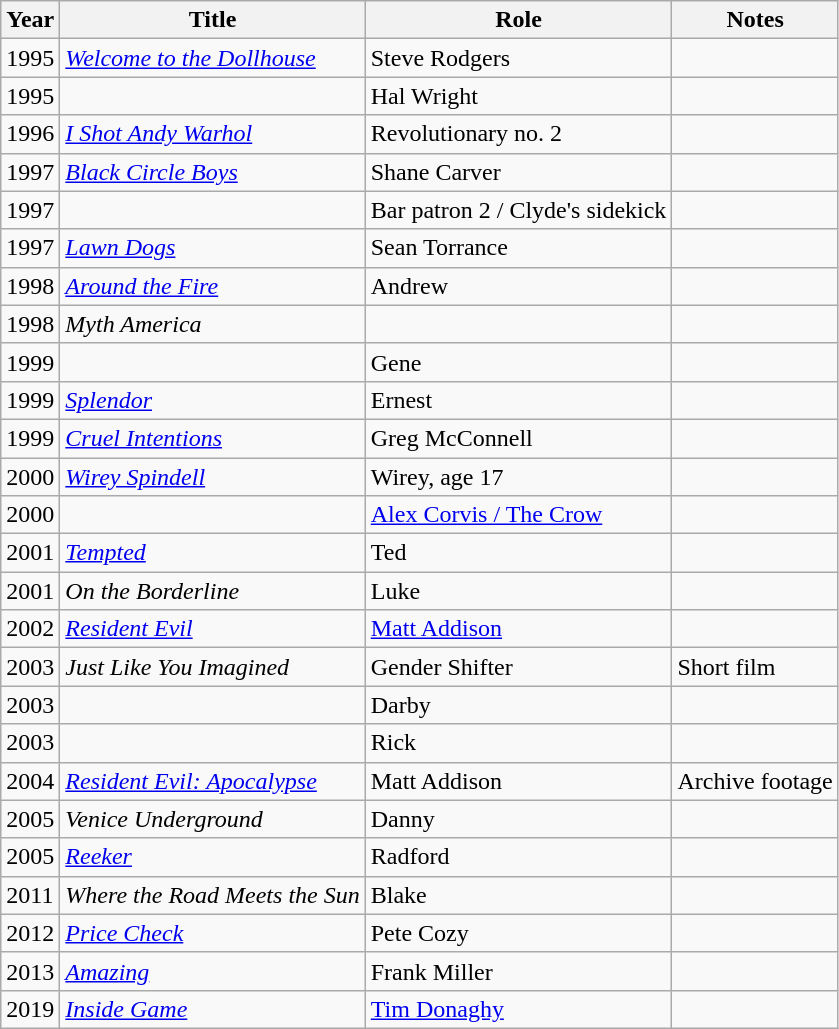<table class="wikitable sortable">
<tr>
<th>Year</th>
<th>Title</th>
<th>Role</th>
<th class="unsortable">Notes</th>
</tr>
<tr>
<td>1995</td>
<td><em><a href='#'>Welcome to the Dollhouse</a></em></td>
<td>Steve Rodgers</td>
<td></td>
</tr>
<tr>
<td>1995</td>
<td><em></em></td>
<td>Hal Wright</td>
<td></td>
</tr>
<tr>
<td>1996</td>
<td><em><a href='#'>I Shot Andy Warhol</a></em></td>
<td>Revolutionary no. 2</td>
<td></td>
</tr>
<tr>
<td>1997</td>
<td><em><a href='#'>Black Circle Boys</a></em></td>
<td>Shane Carver</td>
<td></td>
</tr>
<tr>
<td>1997</td>
<td><em></em></td>
<td>Bar patron 2 / Clyde's sidekick</td>
<td></td>
</tr>
<tr>
<td>1997</td>
<td><em><a href='#'>Lawn Dogs</a></em></td>
<td>Sean Torrance</td>
<td></td>
</tr>
<tr>
<td>1998</td>
<td><em><a href='#'>Around the Fire</a></em></td>
<td>Andrew</td>
<td></td>
</tr>
<tr>
<td>1998</td>
<td><em>Myth America</em></td>
<td></td>
<td></td>
</tr>
<tr>
<td>1999</td>
<td><em></em></td>
<td>Gene</td>
<td></td>
</tr>
<tr>
<td>1999</td>
<td><em><a href='#'>Splendor</a></em></td>
<td>Ernest</td>
<td></td>
</tr>
<tr>
<td>1999</td>
<td><em><a href='#'>Cruel Intentions</a></em></td>
<td>Greg McConnell</td>
<td></td>
</tr>
<tr>
<td>2000</td>
<td><em><a href='#'>Wirey Spindell</a></em></td>
<td>Wirey, age 17</td>
<td></td>
</tr>
<tr>
<td>2000</td>
<td><em></em></td>
<td><a href='#'>Alex Corvis / The Crow</a></td>
<td></td>
</tr>
<tr>
<td>2001</td>
<td><em><a href='#'>Tempted</a></em></td>
<td>Ted</td>
<td></td>
</tr>
<tr>
<td>2001</td>
<td><em>On the Borderline</em></td>
<td>Luke</td>
<td></td>
</tr>
<tr>
<td>2002</td>
<td><em><a href='#'>Resident Evil</a></em></td>
<td><a href='#'>Matt Addison</a></td>
<td></td>
</tr>
<tr>
<td>2003</td>
<td><em>Just Like You Imagined</em></td>
<td>Gender Shifter</td>
<td>Short film</td>
</tr>
<tr>
<td>2003</td>
<td><em></em></td>
<td>Darby</td>
<td></td>
</tr>
<tr>
<td>2003</td>
<td><em></em></td>
<td>Rick</td>
<td></td>
</tr>
<tr>
<td>2004</td>
<td><em><a href='#'>Resident Evil: Apocalypse</a></em></td>
<td>Matt Addison</td>
<td>Archive footage</td>
</tr>
<tr>
<td>2005</td>
<td><em>Venice Underground</em></td>
<td>Danny</td>
<td></td>
</tr>
<tr>
<td>2005</td>
<td><em><a href='#'>Reeker</a></em></td>
<td>Radford</td>
<td></td>
</tr>
<tr>
<td>2011</td>
<td><em>Where the Road Meets the Sun</em></td>
<td>Blake</td>
<td></td>
</tr>
<tr>
<td>2012</td>
<td><em><a href='#'>Price Check</a></em></td>
<td>Pete Cozy</td>
<td></td>
</tr>
<tr>
<td>2013</td>
<td><em><a href='#'>Amazing</a></em></td>
<td>Frank Miller</td>
<td></td>
</tr>
<tr>
<td>2019</td>
<td><em><a href='#'>Inside Game</a></em></td>
<td><a href='#'>Tim Donaghy</a></td>
<td></td>
</tr>
</table>
